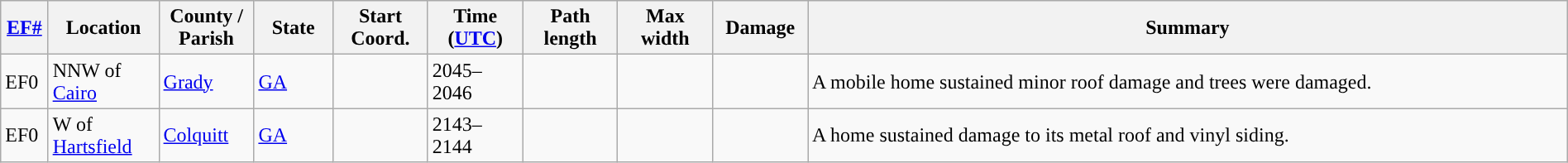<table class="wikitable sortable" style="width:100%;">
<tr>
<th scope="col"  style="width:3%; text-align:center;"><a href='#'>EF#</a></th>
<th scope="col"  style="width:7%; text-align:center;" class="unsortable">Location</th>
<th scope="col"  style="width:6%; text-align:center;" class="unsortable">County / Parish</th>
<th scope="col"  style="width:5%; text-align:center;">State</th>
<th scope="col"  style="width:6%; text-align:center;">Start Coord.</th>
<th scope="col"  style="width:6%; text-align:center;">Time (<a href='#'>UTC</a>)</th>
<th scope="col"  style="width:6%; text-align:center;">Path length</th>
<th scope="col"  style="width:6%; text-align:center;">Max width</th>
<th scope="col"  style="width:6%; text-align:center;">Damage</th>
<th scope="col" class="unsortable" style="width:48%; text-align:center;">Summary</th>
</tr>
<tr>
<td>EF0</td>
<td>NNW of <a href='#'>Cairo</a></td>
<td><a href='#'>Grady</a></td>
<td><a href='#'>GA</a></td>
<td></td>
<td>2045–2046</td>
<td></td>
<td></td>
<td></td>
<td>A mobile home sustained minor roof damage and trees were damaged.</td>
</tr>
<tr>
<td>EF0</td>
<td>W of <a href='#'>Hartsfield</a></td>
<td><a href='#'>Colquitt</a></td>
<td><a href='#'>GA</a></td>
<td></td>
<td>2143–2144</td>
<td></td>
<td></td>
<td></td>
<td>A home sustained damage to its metal roof and vinyl siding.</td>
</tr>
</table>
